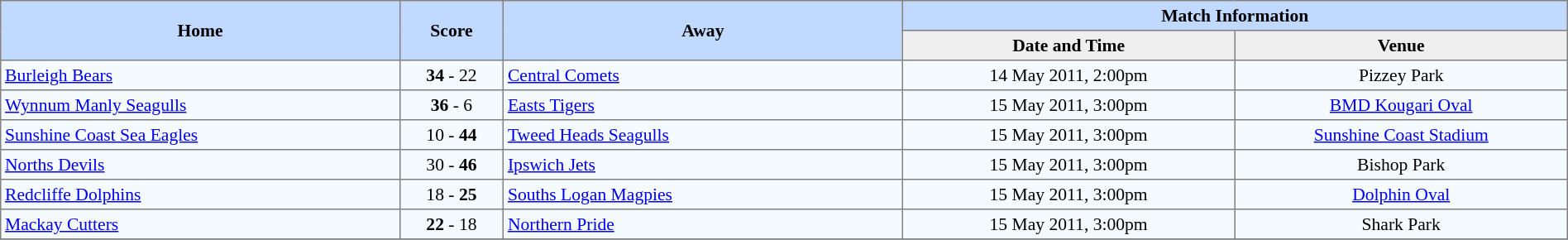<table border=1 style="border-collapse:collapse; font-size:90%; text-align:center;" cellpadding=3 cellspacing=0>
<tr bgcolor=#C1D8FF>
<th rowspan=2 width=12%>Home</th>
<th rowspan=2 width=3%>Score</th>
<th rowspan=2 width=12%>Away</th>
<th colspan=5>Match Information</th>
</tr>
<tr bgcolor=#EFEFEF>
<th width=10%>Date and Time</th>
<th width=10%>Venue</th>
</tr>
<tr bgcolor=#F5FAFF>
<td align=left> <a href='#'>Burleigh Bears</a></td>
<td><strong>34</strong> - 22</td>
<td align=left> <a href='#'>Central Comets</a></td>
<td>14 May 2011, 2:00pm</td>
<td>Pizzey Park</td>
</tr>
<tr bgcolor=#F5FAFF>
<td align=left> <a href='#'>Wynnum Manly Seagulls</a></td>
<td><strong>36</strong> - 6</td>
<td align=left> <a href='#'>Easts Tigers</a></td>
<td>15 May 2011, 3:00pm</td>
<td><a href='#'>BMD Kougari Oval</a></td>
</tr>
<tr bgcolor=#F5FAFF>
<td align=left> <a href='#'>Sunshine Coast Sea Eagles</a></td>
<td>10 - <strong>44</strong></td>
<td align=left> <a href='#'>Tweed Heads Seagulls</a></td>
<td>15 May 2011, 3:00pm</td>
<td><a href='#'>Sunshine Coast Stadium</a></td>
</tr>
<tr bgcolor=#F5FAFF>
<td align=left> <a href='#'>Norths Devils</a></td>
<td>30 - <strong>46</strong></td>
<td align=left> <a href='#'>Ipswich Jets</a></td>
<td>15 May 2011, 3:00pm</td>
<td>Bishop Park</td>
</tr>
<tr bgcolor=#F5FAFF>
<td align=left> <a href='#'>Redcliffe Dolphins</a></td>
<td>18 - <strong>25</strong></td>
<td align=left> <a href='#'>Souths Logan Magpies</a></td>
<td>15 May 2011, 3:00pm</td>
<td><a href='#'>Dolphin Oval</a></td>
</tr>
<tr bgcolor=#F5FAFF>
<td align=left> <a href='#'>Mackay Cutters</a></td>
<td><strong>22</strong> - 18</td>
<td align=left> <a href='#'>Northern Pride</a></td>
<td>15 May 2011, 3:00pm</td>
<td>Shark Park</td>
</tr>
<tr>
</tr>
</table>
